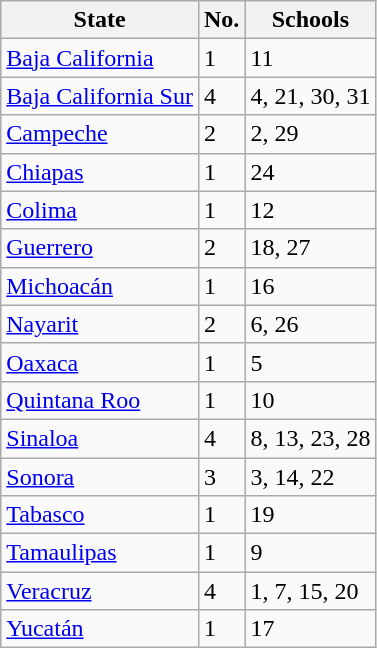<table class="wikitable">
<tr>
<th>State</th>
<th>No.</th>
<th>Schools</th>
</tr>
<tr>
<td><a href='#'>Baja California</a></td>
<td>1</td>
<td>11</td>
</tr>
<tr>
<td><a href='#'>Baja California Sur</a></td>
<td>4</td>
<td>4, 21, 30, 31</td>
</tr>
<tr>
<td><a href='#'>Campeche</a></td>
<td>2</td>
<td>2, 29</td>
</tr>
<tr>
<td><a href='#'>Chiapas</a></td>
<td>1</td>
<td>24</td>
</tr>
<tr>
<td><a href='#'>Colima</a></td>
<td>1</td>
<td>12</td>
</tr>
<tr>
<td><a href='#'>Guerrero</a></td>
<td>2</td>
<td>18, 27</td>
</tr>
<tr>
<td><a href='#'>Michoacán</a></td>
<td>1</td>
<td>16</td>
</tr>
<tr>
<td><a href='#'>Nayarit</a></td>
<td>2</td>
<td>6, 26</td>
</tr>
<tr>
<td><a href='#'>Oaxaca</a></td>
<td>1</td>
<td>5</td>
</tr>
<tr>
<td><a href='#'>Quintana Roo</a></td>
<td>1</td>
<td>10</td>
</tr>
<tr>
<td><a href='#'>Sinaloa</a></td>
<td>4</td>
<td>8, 13, 23, 28</td>
</tr>
<tr>
<td><a href='#'>Sonora</a></td>
<td>3</td>
<td>3, 14, 22</td>
</tr>
<tr>
<td><a href='#'>Tabasco</a></td>
<td>1</td>
<td>19</td>
</tr>
<tr>
<td><a href='#'>Tamaulipas</a></td>
<td>1</td>
<td>9</td>
</tr>
<tr>
<td><a href='#'>Veracruz</a></td>
<td>4</td>
<td>1, 7, 15, 20</td>
</tr>
<tr>
<td><a href='#'>Yucatán</a></td>
<td>1</td>
<td>17</td>
</tr>
</table>
